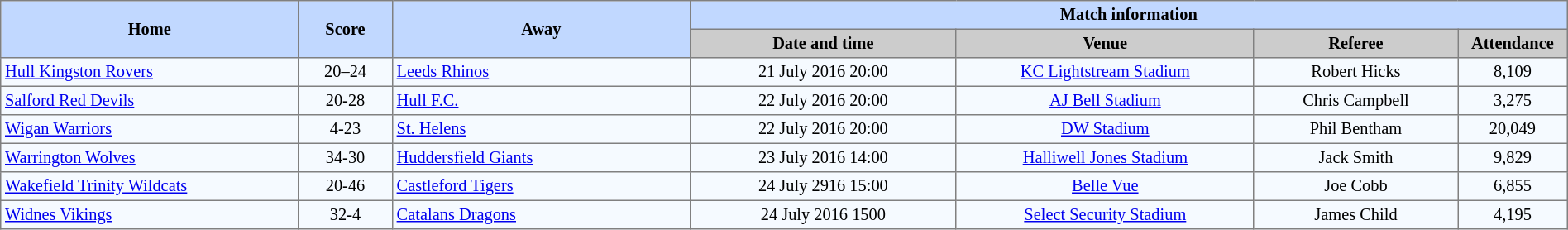<table border=1 style="border-collapse:collapse; font-size:85%; text-align:center;" cellpadding=3 cellspacing=0 width=100%>
<tr bgcolor=#C1D8FF>
<th rowspan=2 width=19%>Home</th>
<th rowspan=2 width=6%>Score</th>
<th rowspan=2 width=19%>Away</th>
<th colspan=6>Match information</th>
</tr>
<tr bgcolor=#CCCCCC>
<th width=17%>Date and time</th>
<th width=19%>Venue</th>
<th width=13%>Referee</th>
<th width=7%>Attendance</th>
</tr>
<tr bgcolor=#F5FAFF>
<td align=left> <a href='#'>Hull Kingston Rovers</a></td>
<td>20–24</td>
<td align=left> <a href='#'>Leeds Rhinos</a></td>
<td>21 July 2016 20:00</td>
<td><a href='#'>KC Lightstream Stadium</a></td>
<td>Robert Hicks</td>
<td>8,109</td>
</tr>
<tr bgcolor=#F5FAFF>
<td align=left> <a href='#'>Salford Red Devils</a></td>
<td>20-28</td>
<td align=left> <a href='#'>Hull F.C.</a></td>
<td>22 July 2016 20:00</td>
<td><a href='#'>AJ Bell Stadium</a></td>
<td>Chris Campbell</td>
<td>3,275</td>
</tr>
<tr bgcolor=#F5FAFF>
<td align=left> <a href='#'>Wigan Warriors</a></td>
<td>4-23</td>
<td align=left> <a href='#'>St. Helens</a></td>
<td>22 July 2016 20:00</td>
<td><a href='#'>DW Stadium</a></td>
<td>Phil Bentham</td>
<td>20,049</td>
</tr>
<tr bgcolor=#F5FAFF>
<td align=left> <a href='#'>Warrington Wolves</a></td>
<td>34-30</td>
<td align=left> <a href='#'>Huddersfield Giants</a></td>
<td>23 July 2016 14:00</td>
<td><a href='#'>Halliwell Jones Stadium</a></td>
<td>Jack Smith</td>
<td>9,829</td>
</tr>
<tr bgcolor=#F5FAFF>
<td align=left> <a href='#'>Wakefield Trinity Wildcats</a></td>
<td>20-46</td>
<td align=left> <a href='#'>Castleford Tigers</a></td>
<td>24 July 2916 15:00</td>
<td><a href='#'>Belle Vue</a></td>
<td>Joe Cobb</td>
<td>6,855</td>
</tr>
<tr bgcolor=#F5FAFF>
<td align=left> <a href='#'>Widnes Vikings</a></td>
<td>32-4</td>
<td align=left> <a href='#'>Catalans Dragons</a></td>
<td>24 July 2016 1500</td>
<td><a href='#'>Select Security Stadium</a></td>
<td>James Child</td>
<td>4,195</td>
</tr>
</table>
